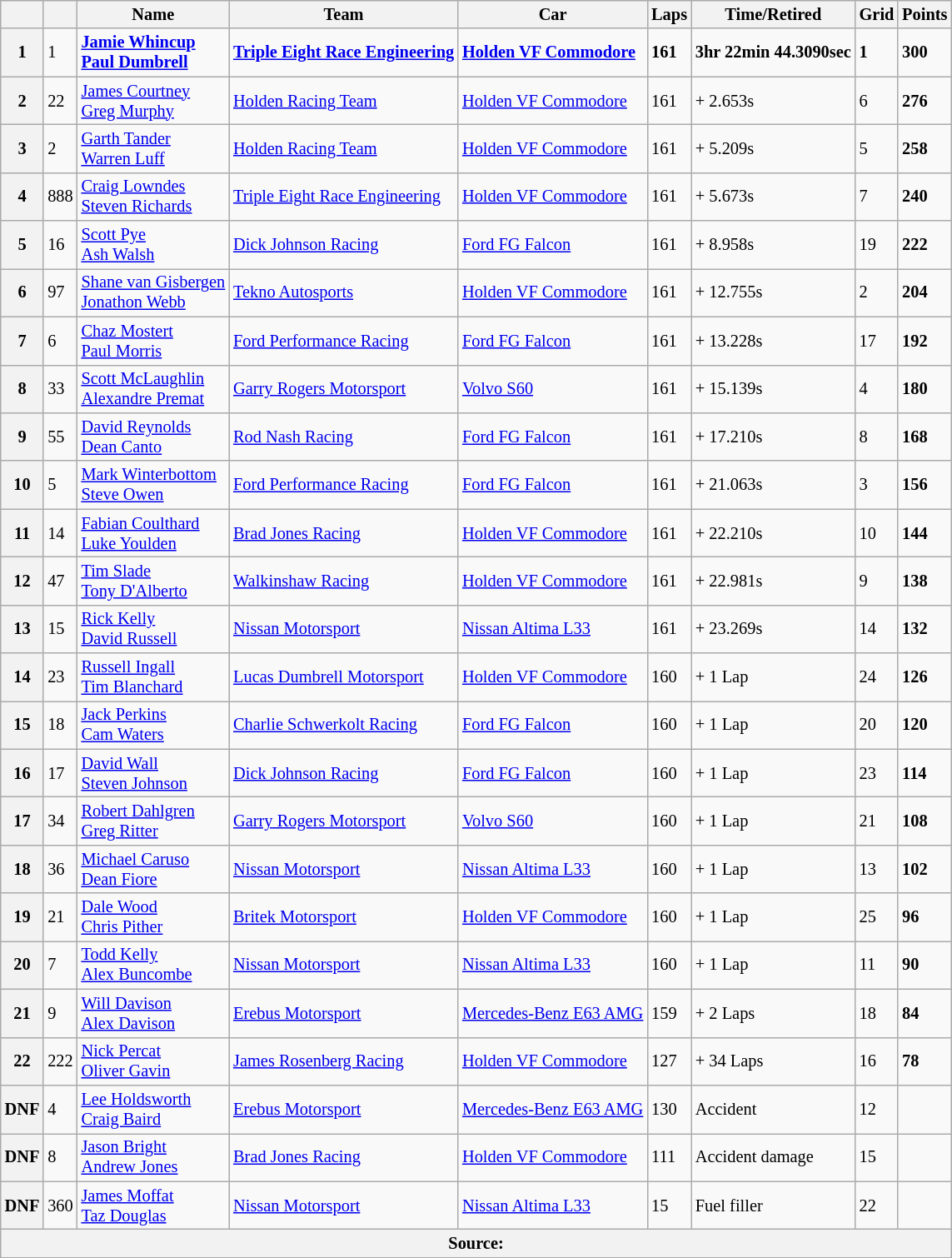<table class="wikitable" style="font-size: 85%;">
<tr>
<th></th>
<th></th>
<th>Name</th>
<th>Team</th>
<th>Car</th>
<th>Laps</th>
<th>Time/Retired</th>
<th>Grid</th>
<th>Points</th>
</tr>
<tr>
<th>1</th>
<td>1</td>
<td> <strong><a href='#'>Jamie Whincup</a></strong><br>  <strong><a href='#'>Paul Dumbrell</a></strong></td>
<td><strong><a href='#'>Triple Eight Race Engineering</a></strong></td>
<td><strong><a href='#'>Holden VF Commodore</a></strong></td>
<td><strong>161</strong></td>
<td><strong>3hr 22min 44.3090sec</strong></td>
<td><strong>1</strong></td>
<td><strong>300</strong></td>
</tr>
<tr>
<th>2</th>
<td>22</td>
<td> <a href='#'>James Courtney</a><br>  <a href='#'>Greg Murphy</a></td>
<td><a href='#'>Holden Racing Team</a></td>
<td><a href='#'>Holden VF Commodore</a></td>
<td>161</td>
<td>+ 2.653s</td>
<td>6</td>
<td><strong>276</strong></td>
</tr>
<tr>
<th>3</th>
<td>2</td>
<td> <a href='#'>Garth Tander</a><br>  <a href='#'>Warren Luff</a></td>
<td><a href='#'>Holden Racing Team</a></td>
<td><a href='#'>Holden VF Commodore</a></td>
<td>161</td>
<td>+ 5.209s</td>
<td>5</td>
<td><strong>258</strong></td>
</tr>
<tr>
<th>4</th>
<td>888</td>
<td> <a href='#'>Craig Lowndes</a><br>  <a href='#'>Steven Richards</a></td>
<td><a href='#'>Triple Eight Race Engineering</a></td>
<td><a href='#'>Holden VF Commodore</a></td>
<td>161</td>
<td>+ 5.673s</td>
<td>7</td>
<td><strong>240</strong></td>
</tr>
<tr>
<th>5</th>
<td>16</td>
<td> <a href='#'>Scott Pye</a><br>  <a href='#'>Ash Walsh</a></td>
<td><a href='#'>Dick Johnson Racing</a></td>
<td><a href='#'>Ford FG Falcon</a></td>
<td>161</td>
<td>+ 8.958s</td>
<td>19</td>
<td><strong>222</strong></td>
</tr>
<tr>
<th>6</th>
<td>97</td>
<td> <a href='#'>Shane van Gisbergen</a><br>  <a href='#'>Jonathon Webb</a></td>
<td><a href='#'>Tekno Autosports</a></td>
<td><a href='#'>Holden VF Commodore</a></td>
<td>161</td>
<td>+ 12.755s</td>
<td>2</td>
<td><strong>204</strong></td>
</tr>
<tr>
<th>7</th>
<td>6</td>
<td> <a href='#'>Chaz Mostert</a><br>  <a href='#'>Paul Morris</a></td>
<td><a href='#'>Ford Performance Racing</a></td>
<td><a href='#'>Ford FG Falcon</a></td>
<td>161</td>
<td>+ 13.228s</td>
<td>17</td>
<td><strong>192</strong></td>
</tr>
<tr>
<th>8</th>
<td>33</td>
<td> <a href='#'>Scott McLaughlin</a><br>  <a href='#'>Alexandre Premat</a></td>
<td><a href='#'>Garry Rogers Motorsport</a></td>
<td><a href='#'>Volvo S60</a></td>
<td>161</td>
<td>+ 15.139s</td>
<td>4</td>
<td><strong>180</strong></td>
</tr>
<tr>
<th>9</th>
<td>55</td>
<td> <a href='#'>David Reynolds</a><br>  <a href='#'>Dean Canto</a></td>
<td><a href='#'>Rod Nash Racing</a></td>
<td><a href='#'>Ford FG Falcon</a></td>
<td>161</td>
<td>+ 17.210s</td>
<td>8</td>
<td><strong>168</strong></td>
</tr>
<tr>
<th>10</th>
<td>5</td>
<td> <a href='#'>Mark Winterbottom</a><br>  <a href='#'>Steve Owen</a></td>
<td><a href='#'>Ford Performance Racing</a></td>
<td><a href='#'>Ford FG Falcon</a></td>
<td>161</td>
<td>+ 21.063s</td>
<td>3</td>
<td><strong>156</strong></td>
</tr>
<tr>
<th>11</th>
<td>14</td>
<td> <a href='#'>Fabian Coulthard</a><br>  <a href='#'>Luke Youlden</a></td>
<td><a href='#'>Brad Jones Racing</a></td>
<td><a href='#'>Holden VF Commodore</a></td>
<td>161</td>
<td>+ 22.210s</td>
<td>10</td>
<td><strong>144</strong></td>
</tr>
<tr>
<th>12</th>
<td>47</td>
<td> <a href='#'>Tim Slade</a><br>  <a href='#'>Tony D'Alberto</a></td>
<td><a href='#'>Walkinshaw Racing</a></td>
<td><a href='#'>Holden VF Commodore</a></td>
<td>161</td>
<td>+ 22.981s</td>
<td>9</td>
<td><strong>138</strong></td>
</tr>
<tr>
<th>13</th>
<td>15</td>
<td> <a href='#'>Rick Kelly</a><br>  <a href='#'>David Russell</a></td>
<td><a href='#'>Nissan Motorsport</a></td>
<td><a href='#'>Nissan Altima L33</a></td>
<td>161</td>
<td>+ 23.269s</td>
<td>14</td>
<td><strong>132</strong></td>
</tr>
<tr>
<th>14</th>
<td>23</td>
<td> <a href='#'>Russell Ingall</a><br>  <a href='#'>Tim Blanchard</a></td>
<td><a href='#'>Lucas Dumbrell Motorsport</a></td>
<td><a href='#'>Holden VF Commodore</a></td>
<td>160</td>
<td>+ 1 Lap</td>
<td>24</td>
<td><strong>126</strong></td>
</tr>
<tr>
<th>15</th>
<td>18</td>
<td> <a href='#'>Jack Perkins</a><br>  <a href='#'>Cam Waters</a></td>
<td><a href='#'>Charlie Schwerkolt Racing</a></td>
<td><a href='#'>Ford FG Falcon</a></td>
<td>160</td>
<td>+ 1 Lap</td>
<td>20</td>
<td><strong>120</strong></td>
</tr>
<tr>
<th>16</th>
<td>17</td>
<td> <a href='#'>David Wall</a><br>  <a href='#'>Steven Johnson</a></td>
<td><a href='#'>Dick Johnson Racing</a></td>
<td><a href='#'>Ford FG Falcon</a></td>
<td>160</td>
<td>+ 1 Lap</td>
<td>23</td>
<td><strong>114</strong></td>
</tr>
<tr>
<th>17</th>
<td>34</td>
<td> <a href='#'>Robert Dahlgren</a><br>  <a href='#'>Greg Ritter</a></td>
<td><a href='#'>Garry Rogers Motorsport</a></td>
<td><a href='#'>Volvo S60</a></td>
<td>160</td>
<td>+ 1 Lap</td>
<td>21</td>
<td><strong>108</strong></td>
</tr>
<tr>
<th>18</th>
<td>36</td>
<td> <a href='#'>Michael Caruso</a><br>  <a href='#'>Dean Fiore</a></td>
<td><a href='#'>Nissan Motorsport</a></td>
<td><a href='#'>Nissan Altima L33</a></td>
<td>160</td>
<td>+ 1 Lap</td>
<td>13</td>
<td><strong>102</strong></td>
</tr>
<tr>
<th>19</th>
<td>21</td>
<td> <a href='#'>Dale Wood</a><br>  <a href='#'>Chris Pither</a></td>
<td><a href='#'>Britek Motorsport</a></td>
<td><a href='#'>Holden VF Commodore</a></td>
<td>160</td>
<td>+ 1 Lap</td>
<td>25</td>
<td><strong>96</strong></td>
</tr>
<tr>
<th>20</th>
<td>7</td>
<td> <a href='#'>Todd Kelly</a><br>  <a href='#'>Alex Buncombe</a></td>
<td><a href='#'>Nissan Motorsport</a></td>
<td><a href='#'>Nissan Altima L33</a></td>
<td>160</td>
<td>+ 1 Lap</td>
<td>11</td>
<td><strong>90</strong></td>
</tr>
<tr>
<th>21</th>
<td>9</td>
<td> <a href='#'>Will Davison</a><br>  <a href='#'>Alex Davison</a></td>
<td><a href='#'>Erebus Motorsport</a></td>
<td><a href='#'>Mercedes-Benz E63 AMG</a></td>
<td>159</td>
<td>+ 2 Laps</td>
<td>18</td>
<td><strong>84</strong></td>
</tr>
<tr>
<th>22</th>
<td>222</td>
<td> <a href='#'>Nick Percat</a><br>  <a href='#'>Oliver Gavin</a></td>
<td><a href='#'>James Rosenberg Racing</a></td>
<td><a href='#'>Holden VF Commodore</a></td>
<td>127</td>
<td>+ 34 Laps</td>
<td>16</td>
<td><strong>78</strong></td>
</tr>
<tr>
<th>DNF</th>
<td>4</td>
<td> <a href='#'>Lee Holdsworth</a><br>  <a href='#'>Craig Baird</a></td>
<td><a href='#'>Erebus Motorsport</a></td>
<td><a href='#'>Mercedes-Benz E63 AMG</a></td>
<td>130</td>
<td>Accident</td>
<td>12</td>
<td></td>
</tr>
<tr>
<th>DNF</th>
<td>8</td>
<td> <a href='#'>Jason Bright</a><br>  <a href='#'>Andrew Jones</a></td>
<td><a href='#'>Brad Jones Racing</a></td>
<td><a href='#'>Holden VF Commodore</a></td>
<td>111</td>
<td>Accident damage</td>
<td>15</td>
<td></td>
</tr>
<tr>
<th>DNF</th>
<td>360</td>
<td> <a href='#'>James Moffat</a><br>  <a href='#'>Taz Douglas</a></td>
<td><a href='#'>Nissan Motorsport</a></td>
<td><a href='#'>Nissan Altima L33</a></td>
<td>15</td>
<td>Fuel filler</td>
<td>22</td>
<td></td>
</tr>
<tr>
<th colspan="9">Source:</th>
</tr>
<tr>
</tr>
</table>
